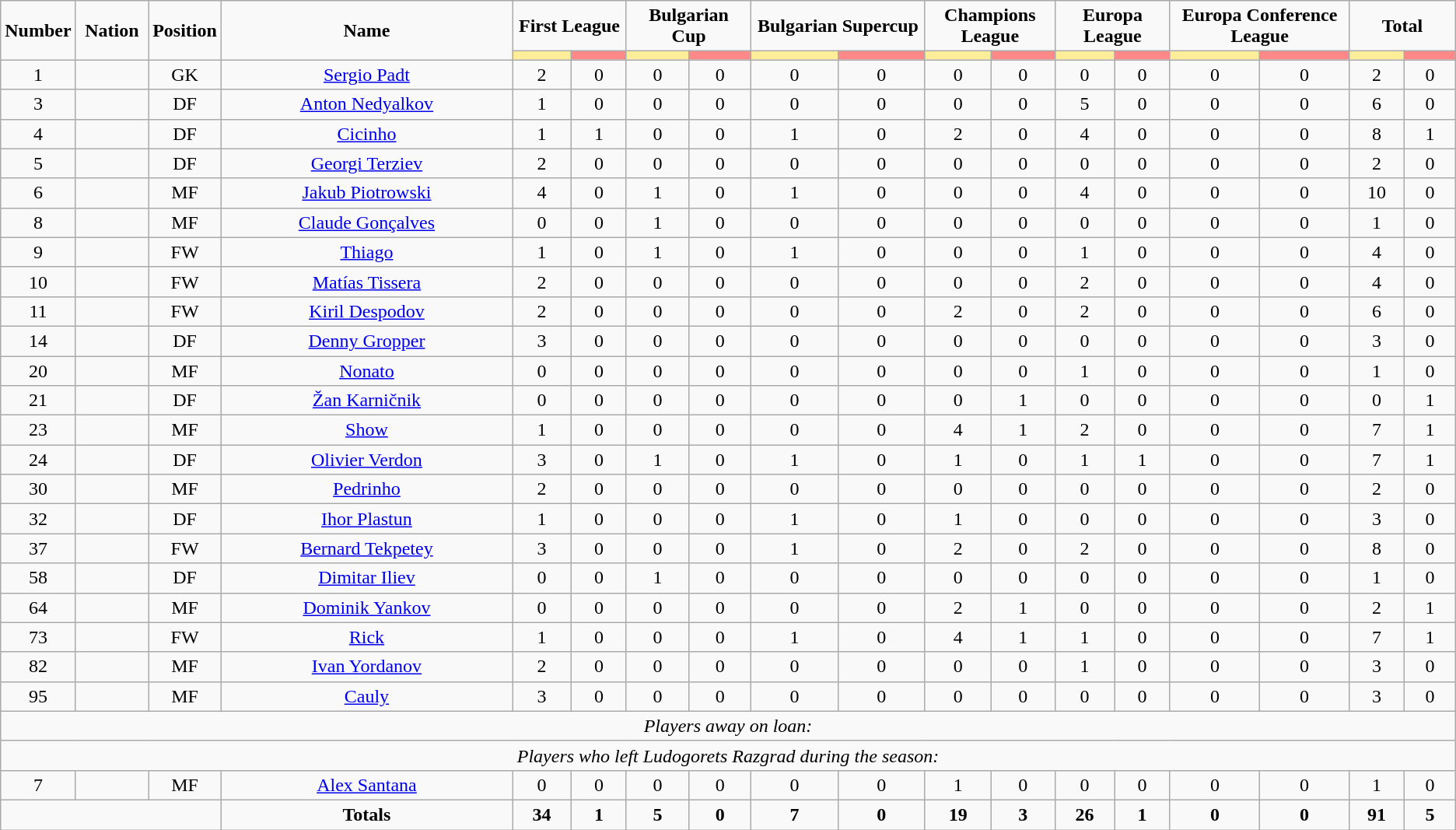<table class="wikitable" style="font-size: 100%; text-align: center;">
<tr>
<td rowspan="2" width="5%" align="center"><strong>Number</strong></td>
<td rowspan="2" width="5%" align="center"><strong>Nation</strong></td>
<td rowspan="2" width="5%" align="center"><strong>Position</strong></td>
<td rowspan="2" width="20%" align="center"><strong>Name</strong></td>
<td colspan="2" align="center"><strong>First League</strong></td>
<td colspan="2" align="center"><strong>Bulgarian Cup</strong></td>
<td colspan="2" align="center"><strong>Bulgarian Supercup</strong></td>
<td colspan="2" align="center"><strong>Champions League</strong></td>
<td colspan="2" align="center"><strong>Europa League</strong></td>
<td colspan="2" align="center"><strong>Europa Conference League</strong></td>
<td colspan="2" align="center"><strong>Total</strong></td>
</tr>
<tr>
<th width=60 style="background: #FFEE99"></th>
<th width=60 style="background: #FF8888"></th>
<th width=60 style="background: #FFEE99"></th>
<th width=60 style="background: #FF8888"></th>
<th width=100 style="background: #FFEE99"></th>
<th width=100 style="background: #FF8888"></th>
<th width=60 style="background: #FFEE99"></th>
<th width=60 style="background: #FF8888"></th>
<th width=60 style="background: #FFEE99"></th>
<th width=60 style="background: #FF8888"></th>
<th width=100 style="background: #FFEE99"></th>
<th width=100 style="background: #FF8888"></th>
<th width=60 style="background: #FFEE99"></th>
<th width=60 style="background: #FF8888"></th>
</tr>
<tr>
<td>1</td>
<td></td>
<td>GK</td>
<td><a href='#'>Sergio Padt</a></td>
<td>2</td>
<td>0</td>
<td>0</td>
<td>0</td>
<td>0</td>
<td>0</td>
<td>0</td>
<td>0</td>
<td>0</td>
<td>0</td>
<td>0</td>
<td>0</td>
<td>2</td>
<td>0</td>
</tr>
<tr>
<td>3</td>
<td></td>
<td>DF</td>
<td><a href='#'>Anton Nedyalkov</a></td>
<td>1</td>
<td>0</td>
<td>0</td>
<td>0</td>
<td>0</td>
<td>0</td>
<td>0</td>
<td>0</td>
<td>5</td>
<td>0</td>
<td>0</td>
<td>0</td>
<td>6</td>
<td>0</td>
</tr>
<tr>
<td>4</td>
<td></td>
<td>DF</td>
<td><a href='#'>Cicinho</a></td>
<td>1</td>
<td>1</td>
<td>0</td>
<td>0</td>
<td>1</td>
<td>0</td>
<td>2</td>
<td>0</td>
<td>4</td>
<td>0</td>
<td>0</td>
<td>0</td>
<td>8</td>
<td>1</td>
</tr>
<tr>
<td>5</td>
<td></td>
<td>DF</td>
<td><a href='#'>Georgi Terziev</a></td>
<td>2</td>
<td>0</td>
<td>0</td>
<td>0</td>
<td>0</td>
<td>0</td>
<td>0</td>
<td>0</td>
<td>0</td>
<td>0</td>
<td>0</td>
<td>0</td>
<td>2</td>
<td>0</td>
</tr>
<tr>
<td>6</td>
<td></td>
<td>MF</td>
<td><a href='#'>Jakub Piotrowski</a></td>
<td>4</td>
<td>0</td>
<td>1</td>
<td>0</td>
<td>1</td>
<td>0</td>
<td>0</td>
<td>0</td>
<td>4</td>
<td>0</td>
<td>0</td>
<td>0</td>
<td>10</td>
<td>0</td>
</tr>
<tr>
<td>8</td>
<td></td>
<td>MF</td>
<td><a href='#'>Claude Gonçalves</a></td>
<td>0</td>
<td>0</td>
<td>1</td>
<td>0</td>
<td>0</td>
<td>0</td>
<td>0</td>
<td>0</td>
<td>0</td>
<td>0</td>
<td>0</td>
<td>0</td>
<td>1</td>
<td>0</td>
</tr>
<tr>
<td>9</td>
<td></td>
<td>FW</td>
<td><a href='#'>Thiago</a></td>
<td>1</td>
<td>0</td>
<td>1</td>
<td>0</td>
<td>1</td>
<td>0</td>
<td>0</td>
<td>0</td>
<td>1</td>
<td>0</td>
<td>0</td>
<td>0</td>
<td>4</td>
<td>0</td>
</tr>
<tr>
<td>10</td>
<td></td>
<td>FW</td>
<td><a href='#'>Matías Tissera</a></td>
<td>2</td>
<td>0</td>
<td>0</td>
<td>0</td>
<td>0</td>
<td>0</td>
<td>0</td>
<td>0</td>
<td>2</td>
<td>0</td>
<td>0</td>
<td>0</td>
<td>4</td>
<td>0</td>
</tr>
<tr>
<td>11</td>
<td></td>
<td>FW</td>
<td><a href='#'>Kiril Despodov</a></td>
<td>2</td>
<td>0</td>
<td>0</td>
<td>0</td>
<td>0</td>
<td>0</td>
<td>2</td>
<td>0</td>
<td>2</td>
<td>0</td>
<td>0</td>
<td>0</td>
<td>6</td>
<td>0</td>
</tr>
<tr>
<td>14</td>
<td></td>
<td>DF</td>
<td><a href='#'>Denny Gropper</a></td>
<td>3</td>
<td>0</td>
<td>0</td>
<td>0</td>
<td>0</td>
<td>0</td>
<td>0</td>
<td>0</td>
<td>0</td>
<td>0</td>
<td>0</td>
<td>0</td>
<td>3</td>
<td>0</td>
</tr>
<tr>
<td>20</td>
<td></td>
<td>MF</td>
<td><a href='#'>Nonato</a></td>
<td>0</td>
<td>0</td>
<td>0</td>
<td>0</td>
<td>0</td>
<td>0</td>
<td>0</td>
<td>0</td>
<td>1</td>
<td>0</td>
<td>0</td>
<td>0</td>
<td>1</td>
<td>0</td>
</tr>
<tr>
<td>21</td>
<td></td>
<td>DF</td>
<td><a href='#'>Žan Karničnik</a></td>
<td>0</td>
<td>0</td>
<td>0</td>
<td>0</td>
<td>0</td>
<td>0</td>
<td>0</td>
<td>1</td>
<td>0</td>
<td>0</td>
<td>0</td>
<td>0</td>
<td>0</td>
<td>1</td>
</tr>
<tr>
<td>23</td>
<td></td>
<td>MF</td>
<td><a href='#'>Show</a></td>
<td>1</td>
<td>0</td>
<td>0</td>
<td>0</td>
<td>0</td>
<td>0</td>
<td>4</td>
<td>1</td>
<td>2</td>
<td>0</td>
<td>0</td>
<td>0</td>
<td>7</td>
<td>1</td>
</tr>
<tr>
<td>24</td>
<td></td>
<td>DF</td>
<td><a href='#'>Olivier Verdon</a></td>
<td>3</td>
<td>0</td>
<td>1</td>
<td>0</td>
<td>1</td>
<td>0</td>
<td>1</td>
<td>0</td>
<td>1</td>
<td>1</td>
<td>0</td>
<td>0</td>
<td>7</td>
<td>1</td>
</tr>
<tr>
<td>30</td>
<td></td>
<td>MF</td>
<td><a href='#'>Pedrinho</a></td>
<td>2</td>
<td>0</td>
<td>0</td>
<td>0</td>
<td>0</td>
<td>0</td>
<td>0</td>
<td>0</td>
<td>0</td>
<td>0</td>
<td>0</td>
<td>0</td>
<td>2</td>
<td>0</td>
</tr>
<tr>
<td>32</td>
<td></td>
<td>DF</td>
<td><a href='#'>Ihor Plastun</a></td>
<td>1</td>
<td>0</td>
<td>0</td>
<td>0</td>
<td>1</td>
<td>0</td>
<td>1</td>
<td>0</td>
<td>0</td>
<td>0</td>
<td>0</td>
<td>0</td>
<td>3</td>
<td>0</td>
</tr>
<tr>
<td>37</td>
<td></td>
<td>FW</td>
<td><a href='#'>Bernard Tekpetey</a></td>
<td>3</td>
<td>0</td>
<td>0</td>
<td>0</td>
<td>1</td>
<td>0</td>
<td>2</td>
<td>0</td>
<td>2</td>
<td>0</td>
<td>0</td>
<td>0</td>
<td>8</td>
<td>0</td>
</tr>
<tr>
<td>58</td>
<td></td>
<td>DF</td>
<td><a href='#'>Dimitar Iliev</a></td>
<td>0</td>
<td>0</td>
<td>1</td>
<td>0</td>
<td>0</td>
<td>0</td>
<td>0</td>
<td>0</td>
<td>0</td>
<td>0</td>
<td>0</td>
<td>0</td>
<td>1</td>
<td>0</td>
</tr>
<tr>
<td>64</td>
<td></td>
<td>MF</td>
<td><a href='#'>Dominik Yankov</a></td>
<td>0</td>
<td>0</td>
<td>0</td>
<td>0</td>
<td>0</td>
<td>0</td>
<td>2</td>
<td>1</td>
<td>0</td>
<td>0</td>
<td>0</td>
<td>0</td>
<td>2</td>
<td>1</td>
</tr>
<tr>
<td>73</td>
<td></td>
<td>FW</td>
<td><a href='#'>Rick</a></td>
<td>1</td>
<td>0</td>
<td>0</td>
<td>0</td>
<td>1</td>
<td>0</td>
<td>4</td>
<td>1</td>
<td>1</td>
<td>0</td>
<td>0</td>
<td>0</td>
<td>7</td>
<td>1</td>
</tr>
<tr>
<td>82</td>
<td></td>
<td>MF</td>
<td><a href='#'>Ivan Yordanov</a></td>
<td>2</td>
<td>0</td>
<td>0</td>
<td>0</td>
<td>0</td>
<td>0</td>
<td>0</td>
<td>0</td>
<td>1</td>
<td>0</td>
<td>0</td>
<td>0</td>
<td>3</td>
<td>0</td>
</tr>
<tr>
<td>95</td>
<td></td>
<td>MF</td>
<td><a href='#'>Cauly</a></td>
<td>3</td>
<td>0</td>
<td>0</td>
<td>0</td>
<td>0</td>
<td>0</td>
<td>0</td>
<td>0</td>
<td>0</td>
<td>0</td>
<td>0</td>
<td>0</td>
<td>3</td>
<td>0</td>
</tr>
<tr>
<td colspan="18"><em>Players away on loan:</em></td>
</tr>
<tr>
<td colspan="18"><em>Players who left Ludogorets Razgrad during the season:</em></td>
</tr>
<tr>
<td>7</td>
<td></td>
<td>MF</td>
<td><a href='#'>Alex Santana</a></td>
<td>0</td>
<td>0</td>
<td>0</td>
<td>0</td>
<td>0</td>
<td>0</td>
<td>1</td>
<td>0</td>
<td>0</td>
<td>0</td>
<td>0</td>
<td>0</td>
<td>1</td>
<td>0</td>
</tr>
<tr>
<td colspan="3"></td>
<td><strong>Totals</strong></td>
<td><strong>34</strong></td>
<td><strong>1</strong></td>
<td><strong>5</strong></td>
<td><strong>0</strong></td>
<td><strong>7</strong></td>
<td><strong>0</strong></td>
<td><strong>19</strong></td>
<td><strong>3</strong></td>
<td><strong>26</strong></td>
<td><strong>1</strong></td>
<td><strong>0</strong></td>
<td><strong>0</strong></td>
<td><strong>91</strong></td>
<td><strong>5</strong></td>
</tr>
</table>
